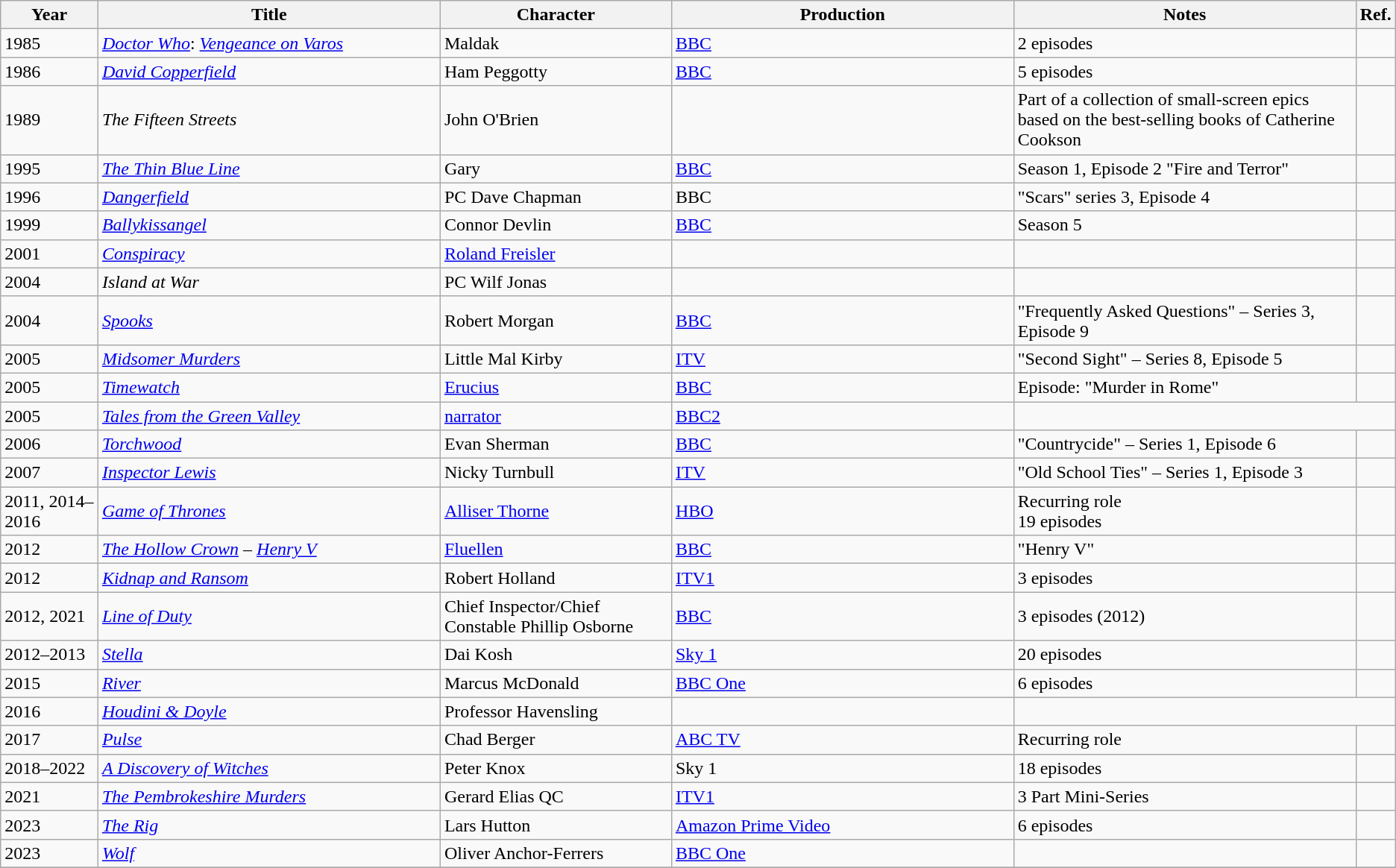<table class="wikitable">
<tr>
<th scope="col" width="80">Year</th>
<th scope="col" width="300">Title</th>
<th scope="col" width="200">Character</th>
<th scope="col" width="300">Production</th>
<th scope="col" width="300">Notes</th>
<th>Ref.</th>
</tr>
<tr>
<td>1985</td>
<td><em><a href='#'>Doctor Who</a></em>: <em><a href='#'>Vengeance on Varos</a></em></td>
<td>Maldak</td>
<td><a href='#'>BBC</a></td>
<td>2 episodes</td>
<td></td>
</tr>
<tr>
<td>1986</td>
<td><em><a href='#'>David Copperfield</a></em></td>
<td>Ham Peggotty</td>
<td><a href='#'>BBC</a></td>
<td>5 episodes</td>
<td></td>
</tr>
<tr>
<td>1989</td>
<td><em>The Fifteen Streets</em></td>
<td>John O'Brien</td>
<td></td>
<td>Part of a collection of small-screen epics based on the best-selling books of Catherine Cookson</td>
<td></td>
</tr>
<tr>
<td>1995</td>
<td><em><a href='#'>The Thin Blue Line</a></em></td>
<td>Gary</td>
<td><a href='#'>BBC</a></td>
<td>Season 1, Episode 2 "Fire and Terror"</td>
<td></td>
</tr>
<tr>
<td>1996</td>
<td><em><a href='#'>Dangerfield</a></em></td>
<td>PC Dave Chapman</td>
<td>BBC</td>
<td>"Scars" series 3, Episode 4</td>
<td></td>
</tr>
<tr>
<td>1999</td>
<td><em><a href='#'>Ballykissangel</a></em></td>
<td>Connor Devlin</td>
<td><a href='#'>BBC</a></td>
<td>Season 5</td>
<td></td>
</tr>
<tr>
<td>2001</td>
<td><em><a href='#'>Conspiracy</a></em></td>
<td><a href='#'>Roland Freisler</a></td>
<td></td>
<td></td>
<td></td>
</tr>
<tr>
<td>2004</td>
<td><em>Island at War</em></td>
<td>PC Wilf Jonas</td>
<td></td>
<td></td>
<td></td>
</tr>
<tr>
<td>2004</td>
<td><em><a href='#'>Spooks</a></em></td>
<td>Robert Morgan</td>
<td><a href='#'>BBC</a></td>
<td>"Frequently Asked Questions" – Series 3, Episode 9</td>
<td></td>
</tr>
<tr>
<td>2005</td>
<td><em><a href='#'>Midsomer Murders</a></em></td>
<td>Little Mal Kirby</td>
<td><a href='#'>ITV</a></td>
<td>"Second Sight" – Series 8, Episode 5</td>
<td></td>
</tr>
<tr>
<td>2005</td>
<td><em><a href='#'>Timewatch</a></em></td>
<td><a href='#'>Erucius</a></td>
<td><a href='#'>BBC</a></td>
<td>Episode: "Murder in Rome"</td>
<td></td>
</tr>
<tr>
<td>2005</td>
<td><em><a href='#'>Tales from the Green Valley</a></em></td>
<td><a href='#'>narrator</a></td>
<td><a href='#'>BBC2</a></td>
</tr>
<tr>
<td>2006</td>
<td><em><a href='#'>Torchwood</a></em></td>
<td>Evan Sherman</td>
<td><a href='#'>BBC</a></td>
<td>"Countrycide" – Series 1, Episode 6</td>
<td></td>
</tr>
<tr>
<td>2007</td>
<td><em><a href='#'>Inspector Lewis</a></em></td>
<td>Nicky Turnbull</td>
<td><a href='#'>ITV</a></td>
<td>"Old School Ties" – Series 1, Episode 3</td>
<td></td>
</tr>
<tr>
<td>2011, 2014–2016</td>
<td><em><a href='#'>Game of Thrones</a></em></td>
<td><a href='#'>Alliser Thorne</a></td>
<td><a href='#'>HBO</a></td>
<td>Recurring role<br>19 episodes</td>
<td></td>
</tr>
<tr>
<td>2012</td>
<td><em><a href='#'>The Hollow Crown</a> – <a href='#'>Henry V</a></em></td>
<td><a href='#'>Fluellen</a></td>
<td><a href='#'>BBC</a></td>
<td>"Henry V"</td>
<td></td>
</tr>
<tr>
<td>2012</td>
<td><em><a href='#'>Kidnap and Ransom</a></em></td>
<td>Robert Holland</td>
<td><a href='#'>ITV1</a></td>
<td>3 episodes</td>
<td></td>
</tr>
<tr>
<td>2012, 2021</td>
<td><em><a href='#'>Line of Duty</a></em></td>
<td>Chief Inspector/Chief Constable Phillip Osborne</td>
<td><a href='#'>BBC</a></td>
<td>3 episodes (2012)</td>
<td></td>
</tr>
<tr>
<td>2012–2013</td>
<td><em><a href='#'>Stella</a></em></td>
<td>Dai Kosh</td>
<td><a href='#'>Sky 1</a></td>
<td>20 episodes</td>
<td></td>
</tr>
<tr>
<td>2015</td>
<td><em><a href='#'>River</a></em></td>
<td> Marcus McDonald</td>
<td><a href='#'>BBC One</a></td>
<td>6 episodes</td>
<td></td>
</tr>
<tr>
<td>2016</td>
<td><em><a href='#'>Houdini & Doyle</a></em></td>
<td>Professor Havensling</td>
<td></td>
</tr>
<tr>
<td>2017</td>
<td><em><a href='#'>Pulse</a></em></td>
<td>Chad Berger</td>
<td><a href='#'>ABC TV</a></td>
<td>Recurring role</td>
<td></td>
</tr>
<tr>
<td>2018–2022</td>
<td><em><a href='#'>A Discovery of Witches</a></em></td>
<td>Peter Knox</td>
<td>Sky 1</td>
<td>18 episodes</td>
<td></td>
</tr>
<tr>
<td>2021</td>
<td><em><a href='#'>The Pembrokeshire Murders</a></em></td>
<td>Gerard Elias QC</td>
<td><a href='#'>ITV1</a></td>
<td>3 Part Mini-Series</td>
<td></td>
</tr>
<tr>
<td>2023</td>
<td><em><a href='#'>The Rig</a></em></td>
<td>Lars Hutton</td>
<td><a href='#'>Amazon Prime Video</a></td>
<td>6 episodes</td>
<td></td>
</tr>
<tr>
<td>2023</td>
<td><em><a href='#'>Wolf</a></em></td>
<td>Oliver Anchor-Ferrers</td>
<td><a href='#'>BBC One</a></td>
<td></td>
<td></td>
</tr>
<tr>
</tr>
</table>
